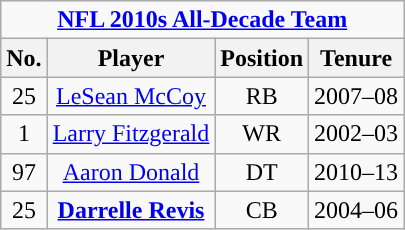<table class="wikitable" style="text-align:center">
<tr>
<td colspan="4"><strong><a href='#'><span>NFL 2010s All-Decade Team</span></a></strong></td>
</tr>
<tr>
<th>No.</th>
<th>Player</th>
<th>Position</th>
<th>Tenure</th>
</tr>
<tr>
<td>25</td>
<td><a href='#'>LeSean McCoy</a></td>
<td>RB</td>
<td>2007–08</td>
</tr>
<tr>
<td>1</td>
<td><a href='#'>Larry Fitzgerald</a></td>
<td>WR</td>
<td>2002–03</td>
</tr>
<tr>
<td>97</td>
<td><a href='#'>Aaron Donald</a></td>
<td>DT</td>
<td>2010–13</td>
</tr>
<tr>
<td>25</td>
<td><strong><a href='#'>Darrelle Revis</a></strong></td>
<td>CB</td>
<td>2004–06</td>
</tr>
</table>
